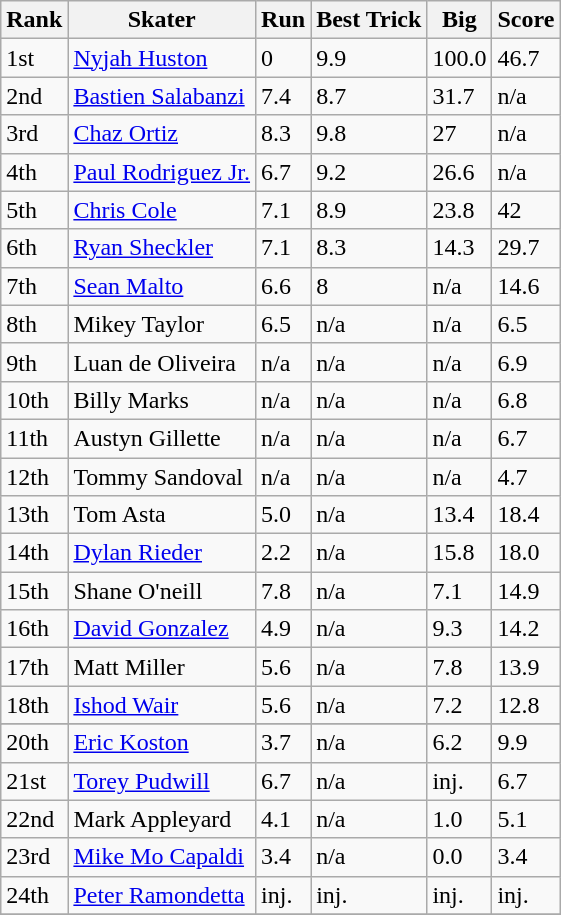<table class="wikitable">
<tr>
<th>Rank</th>
<th>Skater</th>
<th>Run</th>
<th>Best Trick</th>
<th>Big</th>
<th>Score</th>
</tr>
<tr>
<td>1st</td>
<td><a href='#'>Nyjah Huston</a></td>
<td>0</td>
<td>9.9</td>
<td>100.0</td>
<td>46.7</td>
</tr>
<tr>
<td>2nd</td>
<td><a href='#'>Bastien Salabanzi</a></td>
<td>7.4</td>
<td>8.7</td>
<td>31.7</td>
<td>n/a</td>
</tr>
<tr>
<td>3rd</td>
<td><a href='#'>Chaz Ortiz</a></td>
<td>8.3</td>
<td>9.8</td>
<td>27</td>
<td>n/a</td>
</tr>
<tr>
<td>4th</td>
<td><a href='#'>Paul Rodriguez Jr.</a></td>
<td>6.7</td>
<td>9.2</td>
<td>26.6</td>
<td>n/a</td>
</tr>
<tr>
<td>5th</td>
<td><a href='#'>Chris Cole</a></td>
<td>7.1</td>
<td>8.9</td>
<td>23.8</td>
<td>42</td>
</tr>
<tr>
<td>6th</td>
<td><a href='#'>Ryan Sheckler</a></td>
<td>7.1</td>
<td>8.3</td>
<td>14.3</td>
<td>29.7</td>
</tr>
<tr>
<td>7th</td>
<td><a href='#'>Sean Malto</a></td>
<td>6.6</td>
<td>8</td>
<td>n/a</td>
<td>14.6</td>
</tr>
<tr>
<td>8th</td>
<td>Mikey Taylor</td>
<td>6.5</td>
<td>n/a</td>
<td>n/a</td>
<td>6.5</td>
</tr>
<tr>
<td>9th</td>
<td>Luan de Oliveira</td>
<td>n/a</td>
<td>n/a</td>
<td>n/a</td>
<td>6.9</td>
</tr>
<tr>
<td>10th</td>
<td>Billy Marks</td>
<td>n/a</td>
<td>n/a</td>
<td>n/a</td>
<td>6.8</td>
</tr>
<tr>
<td>11th</td>
<td>Austyn Gillette</td>
<td>n/a</td>
<td>n/a</td>
<td>n/a</td>
<td>6.7</td>
</tr>
<tr>
<td>12th</td>
<td>Tommy Sandoval</td>
<td>n/a</td>
<td>n/a</td>
<td>n/a</td>
<td>4.7</td>
</tr>
<tr>
<td>13th</td>
<td>Tom Asta</td>
<td>5.0</td>
<td>n/a</td>
<td>13.4</td>
<td>18.4</td>
</tr>
<tr>
<td>14th</td>
<td><a href='#'>Dylan Rieder</a></td>
<td>2.2</td>
<td>n/a</td>
<td>15.8</td>
<td>18.0</td>
</tr>
<tr>
<td>15th</td>
<td>Shane O'neill</td>
<td>7.8</td>
<td>n/a</td>
<td>7.1</td>
<td>14.9</td>
</tr>
<tr>
<td>16th</td>
<td><a href='#'>David Gonzalez</a></td>
<td>4.9</td>
<td>n/a</td>
<td>9.3</td>
<td>14.2</td>
</tr>
<tr>
<td>17th</td>
<td>Matt Miller</td>
<td>5.6</td>
<td>n/a</td>
<td>7.8</td>
<td>13.9</td>
</tr>
<tr>
<td>18th</td>
<td><a href='#'>Ishod Wair</a></td>
<td>5.6</td>
<td>n/a</td>
<td>7.2</td>
<td>12.8</td>
</tr>
<tr>
</tr>
<tr 19th || >
</tr>
<tr>
<td>20th</td>
<td><a href='#'>Eric Koston</a></td>
<td>3.7</td>
<td>n/a</td>
<td>6.2</td>
<td>9.9</td>
</tr>
<tr>
<td>21st</td>
<td><a href='#'>Torey Pudwill</a></td>
<td>6.7</td>
<td>n/a</td>
<td>inj.</td>
<td>6.7</td>
</tr>
<tr>
<td>22nd</td>
<td>Mark Appleyard</td>
<td>4.1</td>
<td>n/a</td>
<td>1.0</td>
<td>5.1</td>
</tr>
<tr>
<td>23rd</td>
<td><a href='#'>Mike Mo Capaldi</a></td>
<td>3.4</td>
<td>n/a</td>
<td>0.0</td>
<td>3.4</td>
</tr>
<tr>
<td>24th</td>
<td><a href='#'>Peter Ramondetta</a></td>
<td>inj.</td>
<td>inj.</td>
<td>inj.</td>
<td>inj.</td>
</tr>
<tr>
</tr>
</table>
